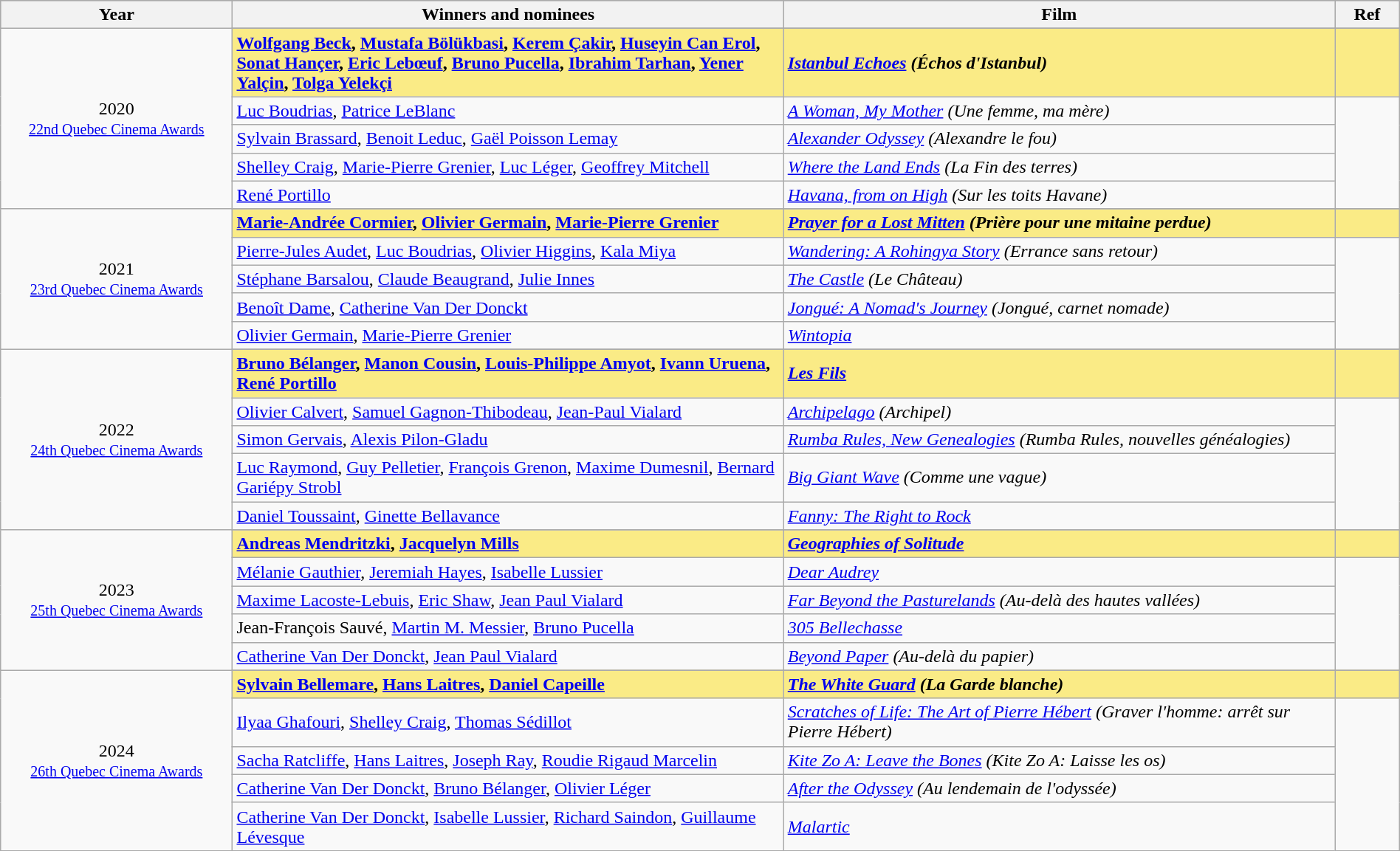<table class="wikitable" style="width:100%;">
<tr style="background:#bebebe;">
<th style="width:8%;">Year</th>
<th style="width:19%;">Winners and nominees</th>
<th style="width:19%;">Film</th>
<th style="width:2%;">Ref</th>
</tr>
<tr>
<td rowspan="6" align="center">2020 <br> <small><a href='#'>22nd Quebec Cinema Awards</a></small></td>
</tr>
<tr style="background:#FAEB86">
<td><strong><a href='#'>Wolfgang Beck</a>, <a href='#'>Mustafa Bölükbasi</a>, <a href='#'>Kerem Çakir</a>, <a href='#'>Huseyin Can Erol</a>, <a href='#'>Sonat Hançer</a>, <a href='#'>Eric Lebœuf</a>, <a href='#'>Bruno Pucella</a>, <a href='#'>Ibrahim Tarhan</a>, <a href='#'>Yener Yalçin</a>, <a href='#'>Tolga Yelekçi</a></strong></td>
<td><strong><em><a href='#'>Istanbul Echoes</a> (Échos d'Istanbul)</em></strong></td>
<td></td>
</tr>
<tr>
<td><a href='#'>Luc Boudrias</a>, <a href='#'>Patrice LeBlanc</a></td>
<td><em><a href='#'>A Woman, My Mother</a> (Une femme, ma mère)</em></td>
<td rowspan=4></td>
</tr>
<tr>
<td><a href='#'>Sylvain Brassard</a>, <a href='#'>Benoit Leduc</a>, <a href='#'>Gaël Poisson Lemay</a></td>
<td><em><a href='#'>Alexander Odyssey</a> (Alexandre le fou)</em></td>
</tr>
<tr>
<td><a href='#'>Shelley Craig</a>, <a href='#'>Marie-Pierre Grenier</a>, <a href='#'>Luc Léger</a>, <a href='#'>Geoffrey Mitchell</a></td>
<td><em><a href='#'>Where the Land Ends</a> (La Fin des terres)</em></td>
</tr>
<tr>
<td><a href='#'>René Portillo</a></td>
<td><em><a href='#'>Havana, from on High</a> (Sur les toits Havane)</em></td>
</tr>
<tr>
<td rowspan="6" align="center">2021<br><small><a href='#'>23rd Quebec Cinema Awards</a></small></td>
</tr>
<tr style="background:#FAEB86">
<td><strong><a href='#'>Marie-Andrée Cormier</a>, <a href='#'>Olivier Germain</a>, <a href='#'>Marie-Pierre Grenier</a></strong></td>
<td><strong><em><a href='#'>Prayer for a Lost Mitten</a> (Prière pour une mitaine perdue)</em></strong></td>
<td></td>
</tr>
<tr>
<td><a href='#'>Pierre-Jules Audet</a>, <a href='#'>Luc Boudrias</a>, <a href='#'>Olivier Higgins</a>, <a href='#'>Kala Miya</a></td>
<td><em><a href='#'>Wandering: A Rohingya Story</a> (Errance sans retour)</em></td>
<td rowspan=4></td>
</tr>
<tr>
<td><a href='#'>Stéphane Barsalou</a>, <a href='#'>Claude Beaugrand</a>, <a href='#'>Julie Innes</a></td>
<td><em><a href='#'>The Castle</a> (Le Château)</em></td>
</tr>
<tr>
<td><a href='#'>Benoît Dame</a>, <a href='#'>Catherine Van Der Donckt</a></td>
<td><em><a href='#'>Jongué: A Nomad's Journey</a> (Jongué, carnet nomade)</em></td>
</tr>
<tr>
<td><a href='#'>Olivier Germain</a>, <a href='#'>Marie-Pierre Grenier</a></td>
<td><em><a href='#'>Wintopia</a></em></td>
</tr>
<tr>
<td rowspan="6" align="center">2022<br><small><a href='#'>24th Quebec Cinema Awards</a></small></td>
</tr>
<tr style="background:#FAEB86">
<td><strong><a href='#'>Bruno Bélanger</a>, <a href='#'>Manon Cousin</a>, <a href='#'>Louis-Philippe Amyot</a>, <a href='#'>Ivann Uruena</a>, <a href='#'>René Portillo</a></strong></td>
<td><strong><em><a href='#'>Les Fils</a></em></strong></td>
<td></td>
</tr>
<tr>
<td><a href='#'>Olivier Calvert</a>, <a href='#'>Samuel Gagnon-Thibodeau</a>, <a href='#'>Jean-Paul Vialard</a></td>
<td><em><a href='#'>Archipelago</a> (Archipel)</em></td>
<td rowspan=4></td>
</tr>
<tr>
<td><a href='#'>Simon Gervais</a>, <a href='#'>Alexis Pilon-Gladu</a></td>
<td><em><a href='#'>Rumba Rules, New Genealogies</a> (Rumba Rules, nouvelles généalogies)</em></td>
</tr>
<tr>
<td><a href='#'>Luc Raymond</a>, <a href='#'>Guy Pelletier</a>, <a href='#'>François Grenon</a>, <a href='#'>Maxime Dumesnil</a>, <a href='#'>Bernard Gariépy Strobl</a></td>
<td><em><a href='#'>Big Giant Wave</a> (Comme une vague)</em></td>
</tr>
<tr>
<td><a href='#'>Daniel Toussaint</a>, <a href='#'>Ginette Bellavance</a></td>
<td><em><a href='#'>Fanny: The Right to Rock</a></em></td>
</tr>
<tr>
<td rowspan="6" align="center">2023<br><small><a href='#'>25th Quebec Cinema Awards</a></small></td>
</tr>
<tr style="background:#FAEB86">
<td><strong><a href='#'>Andreas Mendritzki</a>, <a href='#'>Jacquelyn Mills</a></strong></td>
<td><strong><em><a href='#'>Geographies of Solitude</a></em></strong></td>
<td></td>
</tr>
<tr>
<td><a href='#'>Mélanie Gauthier</a>, <a href='#'>Jeremiah Hayes</a>, <a href='#'>Isabelle Lussier</a></td>
<td><em><a href='#'>Dear Audrey</a></em></td>
<td rowspan=4></td>
</tr>
<tr>
<td><a href='#'>Maxime Lacoste-Lebuis</a>, <a href='#'>Eric Shaw</a>, <a href='#'>Jean Paul Vialard</a></td>
<td><em><a href='#'>Far Beyond the Pasturelands</a> (Au-delà des hautes vallées)</em></td>
</tr>
<tr>
<td>Jean-François Sauvé, <a href='#'>Martin M. Messier</a>, <a href='#'>Bruno Pucella</a></td>
<td><em><a href='#'>305 Bellechasse</a></em></td>
</tr>
<tr>
<td><a href='#'>Catherine Van Der Donckt</a>, <a href='#'>Jean Paul Vialard</a></td>
<td><em><a href='#'>Beyond Paper</a> (Au-delà du papier)</em></td>
</tr>
<tr>
<td rowspan="6" align="center">2024<br><small><a href='#'>26th Quebec Cinema Awards</a></small></td>
</tr>
<tr style="background:#FAEB86">
<td><strong><a href='#'>Sylvain Bellemare</a>, <a href='#'>Hans Laitres</a>, <a href='#'>Daniel Capeille</a> </strong></td>
<td><strong><em><a href='#'>The White Guard</a> (La Garde blanche)</em></strong></td>
<td></td>
</tr>
<tr>
<td><a href='#'>Ilyaa Ghafouri</a>, <a href='#'>Shelley Craig</a>, <a href='#'>Thomas Sédillot</a></td>
<td><em><a href='#'>Scratches of Life: The Art of Pierre Hébert</a> (Graver l'homme: arrêt sur Pierre Hébert)</em></td>
<td rowspan=4></td>
</tr>
<tr>
<td><a href='#'>Sacha Ratcliffe</a>, <a href='#'>Hans Laitres</a>, <a href='#'>Joseph Ray</a>, <a href='#'>Roudie Rigaud Marcelin</a></td>
<td><em><a href='#'>Kite Zo A: Leave the Bones</a> (Kite Zo A: Laisse les os)</em></td>
</tr>
<tr>
<td><a href='#'>Catherine Van Der Donckt</a>, <a href='#'>Bruno Bélanger</a>, <a href='#'>Olivier Léger</a></td>
<td><em><a href='#'>After the Odyssey</a> (Au lendemain de l'odyssée)</em></td>
</tr>
<tr>
<td><a href='#'>Catherine Van Der Donckt</a>, <a href='#'>Isabelle Lussier</a>, <a href='#'>Richard Saindon</a>, <a href='#'>Guillaume Lévesque</a></td>
<td><em><a href='#'>Malartic</a></em></td>
</tr>
</table>
